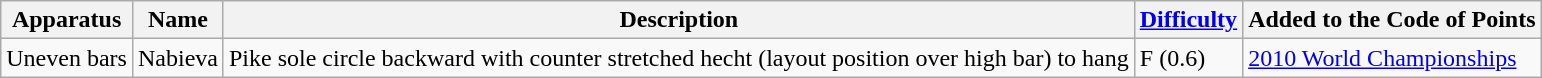<table class="wikitable">
<tr>
<th>Apparatus</th>
<th>Name</th>
<th>Description</th>
<th><a href='#'>Difficulty</a></th>
<th>Added to the Code of Points</th>
</tr>
<tr>
<td>Uneven bars</td>
<td>Nabieva</td>
<td>Pike sole circle backward with counter stretched hecht (layout position over high bar) to hang</td>
<td>F (0.6)</td>
<td><a href='#'>2010 World Championships</a></td>
</tr>
</table>
